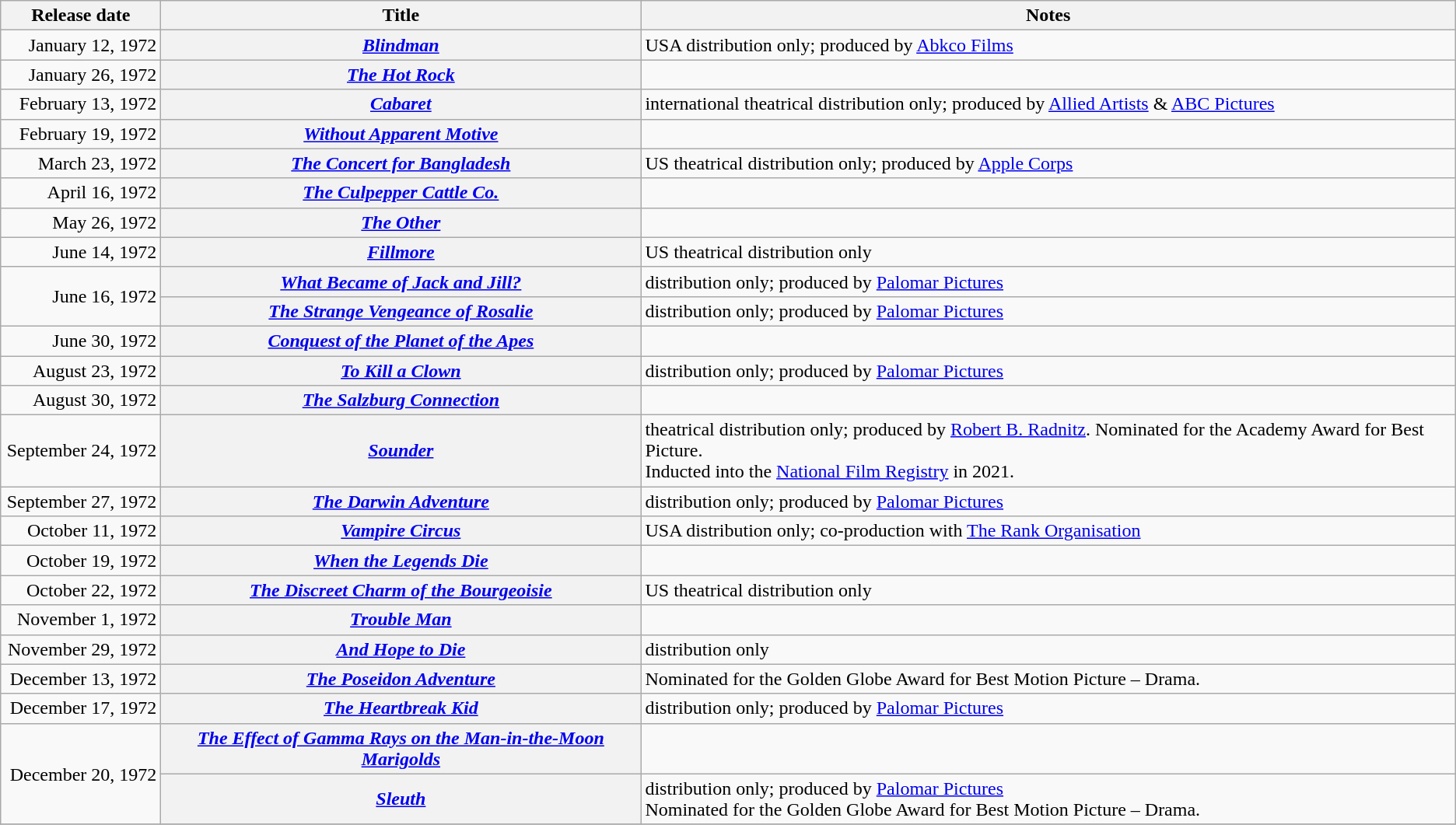<table class="wikitable plainrowheaders sortable">
<tr>
<th scope="col" style="width:130px;">Release date</th>
<th scope="col">Title</th>
<th scope="col" class="unsortable">Notes</th>
</tr>
<tr>
<td style="text-align:right;">January 12, 1972</td>
<th scope="row"><em><a href='#'>Blindman</a></em></th>
<td>USA distribution only; produced by <a href='#'>Abkco Films</a></td>
</tr>
<tr>
<td style="text-align:right;">January 26, 1972</td>
<th scope="row"><em><a href='#'>The Hot Rock</a></em></th>
<td></td>
</tr>
<tr>
<td style="text-align:right;">February 13, 1972</td>
<th scope="row"><em><a href='#'>Cabaret</a></em></th>
<td>international theatrical distribution only; produced by <a href='#'>Allied Artists</a> & <a href='#'>ABC Pictures</a></td>
</tr>
<tr>
<td style="text-align:right;">February 19, 1972</td>
<th scope="row"><em><a href='#'>Without Apparent Motive</a></em></th>
<td></td>
</tr>
<tr>
<td style="text-align:right;">March 23, 1972</td>
<th scope="row"><em><a href='#'>The Concert for Bangladesh</a></em></th>
<td>US theatrical distribution only; produced by <a href='#'>Apple Corps</a></td>
</tr>
<tr>
<td style="text-align:right;">April 16, 1972</td>
<th scope="row"><em><a href='#'>The Culpepper Cattle Co.</a></em></th>
<td></td>
</tr>
<tr>
<td style="text-align:right;">May 26, 1972</td>
<th scope="row"><em><a href='#'>The Other</a></em></th>
<td></td>
</tr>
<tr>
<td style="text-align:right;">June 14, 1972</td>
<th scope="row"><em><a href='#'>Fillmore</a></em></th>
<td>US theatrical distribution only</td>
</tr>
<tr>
<td style="text-align:right;" rowspan="2">June 16, 1972</td>
<th scope="row"><em><a href='#'>What Became of Jack and Jill?</a></em></th>
<td>distribution only; produced by <a href='#'>Palomar Pictures</a></td>
</tr>
<tr>
<th scope="row"><em><a href='#'>The Strange Vengeance of Rosalie</a></em></th>
<td>distribution only; produced by <a href='#'>Palomar Pictures</a></td>
</tr>
<tr>
<td style="text-align:right;">June 30, 1972</td>
<th scope="row"><em><a href='#'>Conquest of the Planet of the Apes</a></em></th>
<td></td>
</tr>
<tr>
<td style="text-align:right;">August 23, 1972</td>
<th scope="row"><em><a href='#'>To Kill a Clown</a></em></th>
<td>distribution only; produced by <a href='#'>Palomar Pictures</a></td>
</tr>
<tr>
<td style="text-align:right;">August 30, 1972</td>
<th scope="row"><em><a href='#'>The Salzburg Connection</a></em></th>
<td></td>
</tr>
<tr>
<td style="text-align:right;">September 24, 1972</td>
<th scope="row"><em><a href='#'>Sounder</a></em></th>
<td>theatrical distribution only; produced by <a href='#'>Robert B. Radnitz</a>. Nominated for the Academy Award for Best Picture.<br>Inducted into the <a href='#'>National Film Registry</a> in 2021.</td>
</tr>
<tr>
<td style="text-align:right;">September 27, 1972</td>
<th scope="row"><em><a href='#'>The Darwin Adventure</a></em></th>
<td>distribution only; produced by <a href='#'>Palomar Pictures</a></td>
</tr>
<tr>
<td style="text-align:right;">October 11, 1972</td>
<th scope="row"><em><a href='#'>Vampire Circus</a></em></th>
<td>USA distribution only; co-production with <a href='#'>The Rank Organisation</a></td>
</tr>
<tr>
<td style="text-align:right;">October 19, 1972</td>
<th scope="row"><em><a href='#'>When the Legends Die</a></em></th>
<td></td>
</tr>
<tr>
<td style="text-align:right;">October 22, 1972</td>
<th scope="row"><em><a href='#'>The Discreet Charm of the Bourgeoisie</a></em></th>
<td>US theatrical distribution only</td>
</tr>
<tr>
<td style="text-align:right;">November 1, 1972</td>
<th scope="row"><em><a href='#'>Trouble Man</a></em></th>
<td></td>
</tr>
<tr>
<td style="text-align:right;">November 29, 1972</td>
<th scope="row"><em><a href='#'>And Hope to Die</a></em></th>
<td>distribution only</td>
</tr>
<tr>
<td style="text-align:right;">December 13, 1972</td>
<th scope="row"><em><a href='#'>The Poseidon Adventure</a></em></th>
<td>Nominated for the Golden Globe Award for Best Motion Picture – Drama.</td>
</tr>
<tr>
<td style="text-align:right;">December 17, 1972</td>
<th scope="row"><em><a href='#'>The Heartbreak Kid</a></em></th>
<td>distribution only; produced by <a href='#'>Palomar Pictures</a></td>
</tr>
<tr>
<td style="text-align:right;" rowspan="2">December 20, 1972</td>
<th scope="row"><em><a href='#'>The Effect of Gamma Rays on the Man-in-the-Moon Marigolds</a></em></th>
<td></td>
</tr>
<tr>
<th scope="row"><em><a href='#'>Sleuth</a></em></th>
<td>distribution only; produced by <a href='#'>Palomar Pictures</a><br>Nominated for the Golden Globe Award for Best Motion Picture – Drama.</td>
</tr>
<tr>
</tr>
</table>
